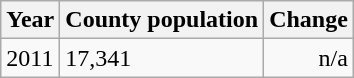<table class="wikitable">
<tr>
<th>Year</th>
<th>County population</th>
<th>Change</th>
</tr>
<tr>
<td>2011</td>
<td>17,341</td>
<td align="right">n/a</td>
</tr>
</table>
